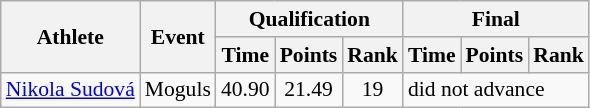<table class="wikitable" style="font-size:90%">
<tr>
<th rowspan="2">Athlete</th>
<th rowspan="2">Event</th>
<th colspan="3">Qualification</th>
<th colspan="3">Final</th>
</tr>
<tr>
<th>Time</th>
<th>Points</th>
<th>Rank</th>
<th>Time</th>
<th>Points</th>
<th>Rank</th>
</tr>
<tr>
<td><a href='#'>Nikola Sudová</a></td>
<td>Moguls</td>
<td align="center">40.90</td>
<td align="center">21.49</td>
<td align="center">19</td>
<td colspan="3">did not advance</td>
</tr>
</table>
